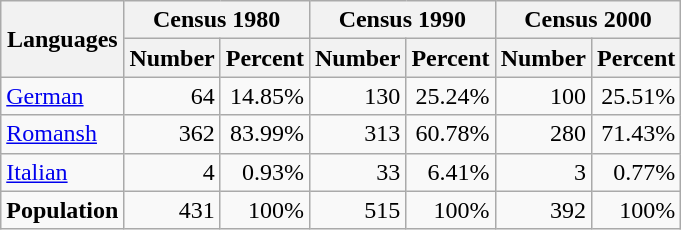<table class="wikitable">
<tr ---->
<th rowspan="2">Languages</th>
<th colspan="2">Census 1980</th>
<th colspan="2">Census 1990</th>
<th colspan="2">Census 2000</th>
</tr>
<tr ---->
<th>Number</th>
<th>Percent</th>
<th>Number</th>
<th>Percent</th>
<th>Number</th>
<th>Percent</th>
</tr>
<tr ---->
<td><a href='#'>German</a></td>
<td align=right>64</td>
<td align=right>14.85%</td>
<td align=right>130</td>
<td align=right>25.24%</td>
<td align=right>100</td>
<td align=right>25.51%</td>
</tr>
<tr ---->
<td><a href='#'>Romansh</a></td>
<td align=right>362</td>
<td align=right>83.99%</td>
<td align=right>313</td>
<td align=right>60.78%</td>
<td align=right>280</td>
<td align=right>71.43%</td>
</tr>
<tr ---->
<td><a href='#'>Italian</a></td>
<td align=right>4</td>
<td align=right>0.93%</td>
<td align=right>33</td>
<td align=right>6.41%</td>
<td align=right>3</td>
<td align=right>0.77%</td>
</tr>
<tr ---->
<td><strong>Population</strong></td>
<td align=right>431</td>
<td align=right>100%</td>
<td align=right>515</td>
<td align=right>100%</td>
<td align=right>392</td>
<td align=right>100%</td>
</tr>
</table>
